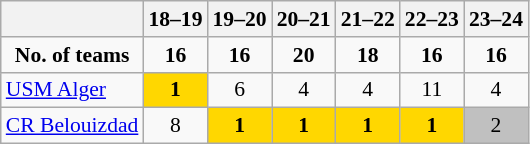<table border=1  bordercolor="#CCCCCC" class=wikitable style="font-size:90%;">
<tr align=LEFT valign=CENTER>
<th></th>
<th>18–19</th>
<th>19–20</th>
<th>20–21</th>
<th>21–22</th>
<th>22–23</th>
<th>23–24</th>
</tr>
<tr align=CENTER>
<td><strong>No. of teams</strong></td>
<td><strong>16</strong></td>
<td><strong>16</strong></td>
<td><strong>20</strong></td>
<td><strong>18</strong></td>
<td><strong>16</strong></td>
<td><strong>16</strong></td>
</tr>
<tr align=CENTER valign=BOTTOM>
<td align=LEFT><a href='#'>USM Alger</a></td>
<td bgcolor=gold><strong>1</strong></td>
<td>6</td>
<td>4</td>
<td>4</td>
<td>11</td>
<td>4</td>
</tr>
<tr align=CENTER valign=BOTTOM>
<td align=LEFT><a href='#'>CR Belouizdad</a></td>
<td>8</td>
<td bgcolor=gold><strong>1</strong></td>
<td bgcolor=gold><strong>1</strong></td>
<td bgcolor=gold><strong>1</strong></td>
<td bgcolor=gold><strong>1</strong></td>
<td bgcolor=silver>2</td>
</tr>
</table>
